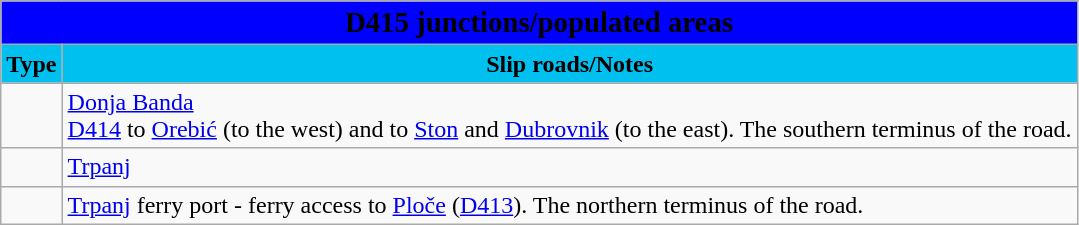<table class="wikitable">
<tr>
<td colspan=2 bgcolor=blue align=center style=margin-top:15><span><big><strong>D415 junctions/populated areas</strong></big></span></td>
</tr>
<tr>
<td align=center bgcolor=00c0f0><strong>Type</strong></td>
<td align=center bgcolor=00c0f0><strong>Slip roads/Notes</strong></td>
</tr>
<tr>
<td></td>
<td><a href='#'>Donja Banda</a><br> <a href='#'>D414</a> to <a href='#'>Orebić</a> (to the west) and to <a href='#'>Ston</a> and <a href='#'>Dubrovnik</a> (to the east). The southern terminus of the road.</td>
</tr>
<tr>
<td></td>
<td><a href='#'>Trpanj</a></td>
</tr>
<tr>
<td></td>
<td><a href='#'>Trpanj</a> ferry port - ferry access to <a href='#'>Ploče</a> (<a href='#'>D413</a>). The northern terminus of the road.</td>
</tr>
</table>
